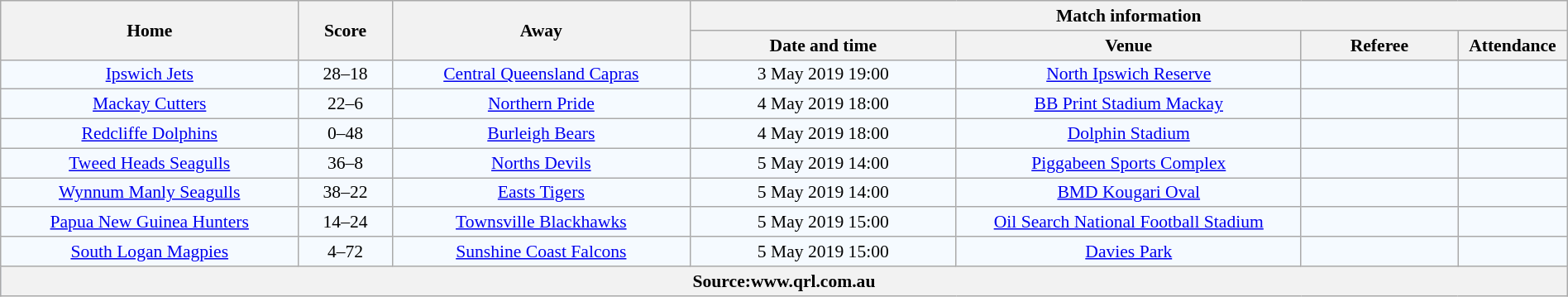<table class="wikitable" width="100%" style="border-collapse:collapse; font-size:90%; text-align:center;">
<tr>
<th rowspan="2" width="19%">Home</th>
<th rowspan="2" width="6%">Score</th>
<th rowspan="2" width="19%">Away</th>
<th colspan="4">Match information</th>
</tr>
<tr bgcolor="#CCCCCC">
<th width="17%">Date and time</th>
<th width="22%">Venue</th>
<th width="10%">Referee</th>
<th width="7%">Attendance</th>
</tr>
<tr bgcolor="#F5FAFF">
<td> <a href='#'>Ipswich Jets</a></td>
<td>28–18</td>
<td> <a href='#'>Central Queensland Capras</a></td>
<td>3 May 2019 19:00</td>
<td><a href='#'>North Ipswich Reserve</a></td>
<td></td>
<td></td>
</tr>
<tr bgcolor="#F5FAFF">
<td> <a href='#'>Mackay Cutters</a></td>
<td>22–6</td>
<td> <a href='#'>Northern Pride</a></td>
<td>4 May 2019 18:00</td>
<td><a href='#'>BB Print Stadium Mackay</a></td>
<td></td>
<td></td>
</tr>
<tr bgcolor="#F5FAFF">
<td> <a href='#'>Redcliffe Dolphins</a></td>
<td>0–48</td>
<td> <a href='#'>Burleigh Bears</a></td>
<td>4 May 2019 18:00</td>
<td><a href='#'>Dolphin Stadium</a></td>
<td></td>
<td></td>
</tr>
<tr bgcolor="#F5FAFF">
<td> <a href='#'>Tweed Heads Seagulls</a></td>
<td>36–8</td>
<td> <a href='#'>Norths Devils</a></td>
<td>5 May 2019 14:00</td>
<td><a href='#'>Piggabeen Sports Complex</a></td>
<td></td>
<td></td>
</tr>
<tr bgcolor="#F5FAFF">
<td> <a href='#'>Wynnum Manly Seagulls</a></td>
<td>38–22</td>
<td> <a href='#'>Easts Tigers</a></td>
<td>5 May 2019 14:00</td>
<td><a href='#'>BMD Kougari Oval</a></td>
<td></td>
<td></td>
</tr>
<tr bgcolor="#F5FAFF">
<td> <a href='#'>Papua New Guinea Hunters</a></td>
<td>14–24</td>
<td> <a href='#'>Townsville Blackhawks</a></td>
<td>5 May 2019 15:00</td>
<td><a href='#'>Oil Search National Football Stadium</a></td>
<td></td>
<td></td>
</tr>
<tr bgcolor="#F5FAFF">
<td> <a href='#'>South Logan Magpies</a></td>
<td>4–72</td>
<td> <a href='#'>Sunshine Coast Falcons</a></td>
<td>5 May 2019 15:00</td>
<td><a href='#'>Davies Park</a></td>
<td></td>
<td></td>
</tr>
<tr bgcolor="#C1D8FF">
<th colspan="7">Source:www.qrl.com.au</th>
</tr>
</table>
